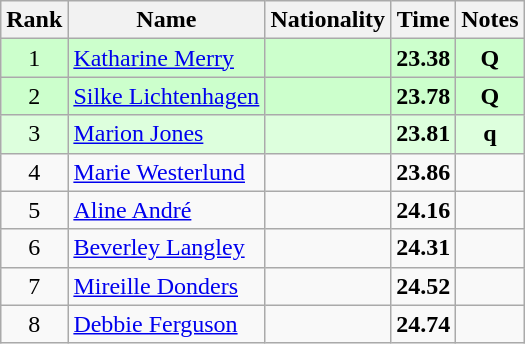<table class="wikitable sortable" style="text-align:center">
<tr>
<th>Rank</th>
<th>Name</th>
<th>Nationality</th>
<th>Time</th>
<th>Notes</th>
</tr>
<tr bgcolor=ccffcc>
<td>1</td>
<td align=left><a href='#'>Katharine Merry</a></td>
<td align=left></td>
<td><strong>23.38</strong></td>
<td><strong>Q</strong></td>
</tr>
<tr bgcolor=ccffcc>
<td>2</td>
<td align=left><a href='#'>Silke Lichtenhagen</a></td>
<td align=left></td>
<td><strong>23.78</strong></td>
<td><strong>Q</strong></td>
</tr>
<tr bgcolor=ddffdd>
<td>3</td>
<td align=left><a href='#'>Marion Jones</a></td>
<td align=left></td>
<td><strong>23.81</strong></td>
<td><strong>q</strong></td>
</tr>
<tr>
<td>4</td>
<td align=left><a href='#'>Marie Westerlund</a></td>
<td align=left></td>
<td><strong>23.86</strong></td>
<td></td>
</tr>
<tr>
<td>5</td>
<td align=left><a href='#'>Aline André</a></td>
<td align=left></td>
<td><strong>24.16</strong></td>
<td></td>
</tr>
<tr>
<td>6</td>
<td align=left><a href='#'>Beverley Langley</a></td>
<td align=left></td>
<td><strong>24.31</strong></td>
<td></td>
</tr>
<tr>
<td>7</td>
<td align=left><a href='#'>Mireille Donders</a></td>
<td align=left></td>
<td><strong>24.52</strong></td>
<td></td>
</tr>
<tr>
<td>8</td>
<td align=left><a href='#'>Debbie Ferguson</a></td>
<td align=left></td>
<td><strong>24.74</strong></td>
<td></td>
</tr>
</table>
